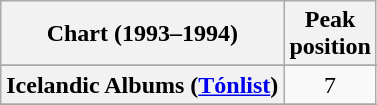<table class="wikitable sortable plainrowheaders" style="text-align:center">
<tr>
<th scope="col">Chart (1993–1994)</th>
<th scope="col">Peak<br>position</th>
</tr>
<tr>
</tr>
<tr>
</tr>
<tr>
<th scope="row">Icelandic Albums (<a href='#'>Tónlist</a>)</th>
<td>7</td>
</tr>
<tr>
</tr>
<tr>
</tr>
<tr>
</tr>
</table>
